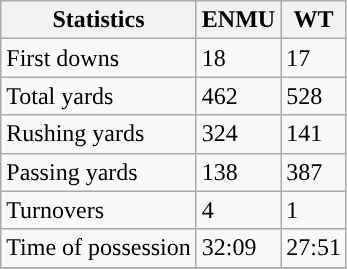<table class="wikitable" style="float: left;">
<tr>
<th>Statistics</th>
<th>ENMU</th>
<th>WT</th>
</tr>
<tr>
<td>First downs</td>
<td>18</td>
<td>17</td>
</tr>
<tr>
<td>Total yards</td>
<td>462</td>
<td>528</td>
</tr>
<tr>
<td>Rushing yards</td>
<td>324</td>
<td>141</td>
</tr>
<tr>
<td>Passing yards</td>
<td>138</td>
<td>387</td>
</tr>
<tr>
<td>Turnovers</td>
<td>4</td>
<td>1</td>
</tr>
<tr>
<td>Time of possession</td>
<td>32:09</td>
<td>27:51</td>
</tr>
<tr>
</tr>
</table>
